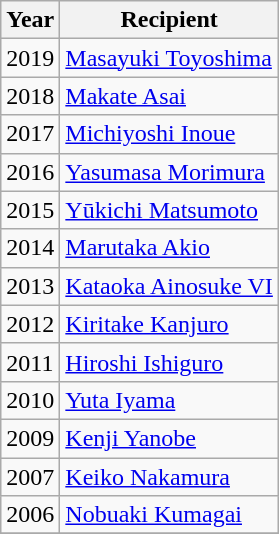<table class="wikitable">
<tr>
<th>Year</th>
<th>Recipient</th>
</tr>
<tr>
<td>2019</td>
<td><a href='#'>Masayuki Toyoshima</a></td>
</tr>
<tr>
<td>2018</td>
<td><a href='#'>Makate Asai</a></td>
</tr>
<tr>
<td>2017</td>
<td><a href='#'>Michiyoshi Inoue</a></td>
</tr>
<tr>
<td>2016</td>
<td><a href='#'>Yasumasa Morimura</a></td>
</tr>
<tr>
<td>2015</td>
<td><a href='#'>Yūkichi Matsumoto</a></td>
</tr>
<tr>
<td>2014</td>
<td><a href='#'>Marutaka Akio</a></td>
</tr>
<tr>
<td>2013</td>
<td><a href='#'>Kataoka Ainosuke VI</a></td>
</tr>
<tr>
<td>2012</td>
<td><a href='#'>Kiritake Kanjuro</a></td>
</tr>
<tr>
<td>2011</td>
<td><a href='#'>Hiroshi Ishiguro</a></td>
</tr>
<tr>
<td>2010</td>
<td><a href='#'>Yuta Iyama</a></td>
</tr>
<tr>
<td>2009</td>
<td><a href='#'>Kenji Yanobe</a></td>
</tr>
<tr>
<td>2007</td>
<td><a href='#'>Keiko Nakamura</a></td>
</tr>
<tr>
<td>2006</td>
<td><a href='#'>Nobuaki Kumagai</a></td>
</tr>
<tr>
</tr>
</table>
